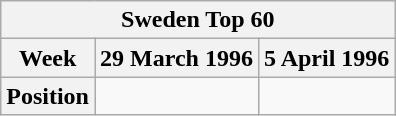<table class="wikitable">
<tr>
<th align="center" colspan="31">Sweden Top 60</th>
</tr>
<tr>
<th align="center">Week</th>
<th>29 March 1996</th>
<th>5 April 1996</th>
</tr>
<tr>
<th align="center" style="background-color: #white;">Position</th>
<td></td>
<td></td>
</tr>
</table>
